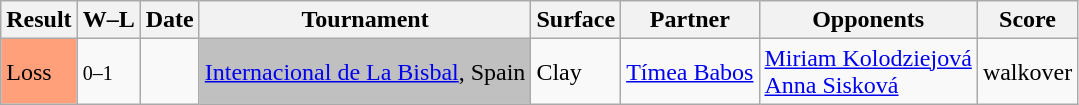<table class="sortable wikitable">
<tr>
<th>Result</th>
<th class="unsortable">W–L</th>
<th>Date</th>
<th>Tournament</th>
<th>Surface</th>
<th>Partner</th>
<th>Opponents</th>
<th class="unsortable">Score</th>
</tr>
<tr>
<td bgcolor=FFA07A>Loss</td>
<td><small>0–1</small></td>
<td><a href='#'></a></td>
<td bgcolor=silver><a href='#'>Internacional de La Bisbal</a>, Spain</td>
<td>Clay</td>
<td> <a href='#'>Tímea Babos</a></td>
<td> <a href='#'>Miriam Kolodziejová</a> <br>  <a href='#'>Anna Sisková</a></td>
<td>walkover</td>
</tr>
</table>
